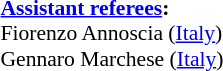<table style="width:100%; font-size:90%;">
<tr>
<td><br><strong><a href='#'>Assistant referees</a>:</strong>
<br>Fiorenzo Annoscia (<a href='#'>Italy</a>)
<br>Gennaro Marchese (<a href='#'>Italy</a>)</td>
</tr>
</table>
